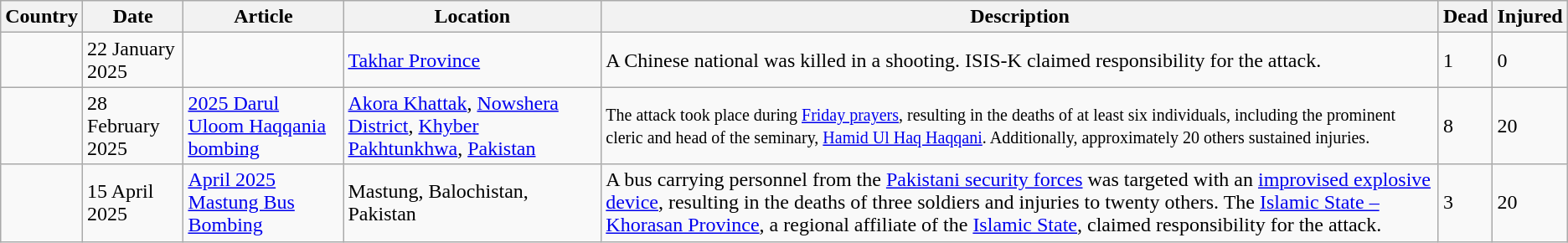<table class="wikitable sortable mw-collapsible">
<tr>
<th>Country</th>
<th>Date</th>
<th>Article</th>
<th>Location</th>
<th class="unsortable">Description</th>
<th data-sort-type="number">Dead</th>
<th data-sort-type="number">Injured</th>
</tr>
<tr>
<td></td>
<td>22 January 2025</td>
<td></td>
<td><a href='#'>Takhar Province</a></td>
<td>A Chinese national was killed in a shooting. ISIS-K claimed responsibility for the attack.</td>
<td>1</td>
<td>0</td>
</tr>
<tr>
<td></td>
<td>28 February<br>2025</td>
<td><a href='#'>2025 Darul Uloom Haqqania bombing</a></td>
<td><a href='#'>Akora Khattak</a>, <a href='#'>Nowshera District</a>, <a href='#'>Khyber Pakhtunkhwa</a>, <a href='#'>Pakistan</a></td>
<td><small>The attack took place during <a href='#'>Friday prayers</a>, resulting in the deaths of at least six individuals, including the prominent cleric and head of the seminary, <a href='#'>Hamid Ul Haq Haqqani</a>. Additionally, approximately 20 others sustained injuries.</small></td>
<td>8</td>
<td>20</td>
</tr>
<tr>
<td></td>
<td>15 April 2025</td>
<td><a href='#'>April 2025 Mastung Bus Bombing</a></td>
<td>Mastung, Balochistan, Pakistan</td>
<td>A bus carrying personnel from the <a href='#'>Pakistani security forces</a> was targeted with an <a href='#'>improvised explosive device</a>, resulting in the deaths of three soldiers and injuries to twenty others. The <a href='#'>Islamic State – Khorasan Province</a>, a regional affiliate of the <a href='#'>Islamic State</a>, claimed responsibility for the attack.</td>
<td>3</td>
<td>20</td>
</tr>
</table>
